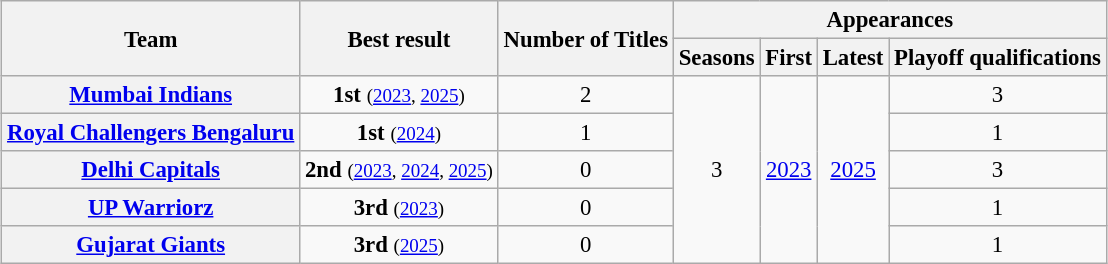<table class="wikitable sortable" style="text-align:center;margin:auto;font-size:95%;">
<tr>
<th rowspan="2">Team</th>
<th rowspan="2">Best result</th>
<th rowspan="2">Number of Titles</th>
<th colspan=4>Appearances</th>
</tr>
<tr>
<th>Seasons</th>
<th>First</th>
<th>Latest</th>
<th>Playoff qualifications</th>
</tr>
<tr>
<th><a href='#'>Mumbai Indians</a></th>
<td><strong>1st</strong> <small>(<a href='#'>2023</a>, <a href='#'>2025</a>)</small></td>
<td>2</td>
<td rowspan=5>3</td>
<td rowspan=5><a href='#'>2023</a></td>
<td rowspan=5><a href='#'>2025</a></td>
<td>3</td>
</tr>
<tr>
<th><a href='#'>Royal Challengers Bengaluru</a></th>
<td><strong>1st</strong> <small>(<a href='#'>2024</a>)</small></td>
<td>1</td>
<td>1</td>
</tr>
<tr>
<th><a href='#'>Delhi Capitals</a></th>
<td><strong>2nd</strong> <small>(<a href='#'>2023</a>, <a href='#'>2024</a>, <a href='#'>2025</a>)</small></td>
<td>0</td>
<td>3</td>
</tr>
<tr>
<th><a href='#'>UP Warriorz</a></th>
<td><strong>3rd</strong> <small>(<a href='#'>2023</a>)</small></td>
<td>0</td>
<td>1</td>
</tr>
<tr>
<th><a href='#'>Gujarat Giants</a></th>
<td><strong>3rd</strong> <small>(<a href='#'>2025</a>)</small></td>
<td>0</td>
<td>1</td>
</tr>
</table>
